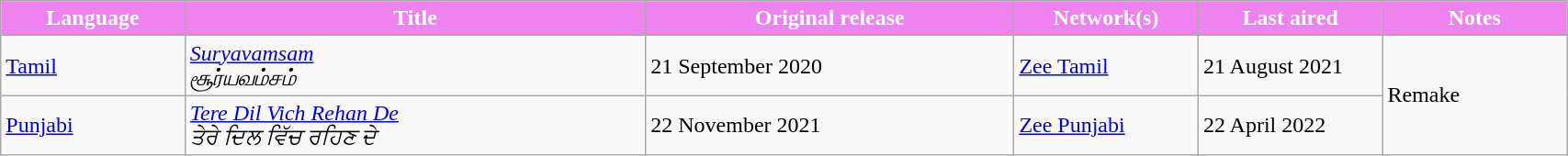<table class="wikitable plainrowheaders" style="width: 90%; margin-right: 0;">
<tr style="color:white">
<th style="background:Violet; width:10%;">Language</th>
<th style="background:Violet; width:25%;">Title</th>
<th style="background:Violet; width:20%;">Original release</th>
<th style="background:Violet; width:10%;">Network(s)</th>
<th style="background:Violet; width:10%;">Last aired</th>
<th style="background:Violet; width:10%;">Notes</th>
</tr>
<tr>
<td><a href='#'>Tamil</a></td>
<td><em><a href='#'>Suryavamsam</a></em><br><em>சூர்யவம்சம்</em></td>
<td>21 September 2020</td>
<td><a href='#'>Zee Tamil</a></td>
<td>21 August 2021</td>
<td rowspan="2">Remake</td>
</tr>
<tr>
<td><a href='#'>Punjabi</a></td>
<td><em><a href='#'>Tere Dil Vich Rehan De</a></em><br><em>ਤੇਰੇ ਦਿਲ ਵਿੱਚ ਰਹਿਣ ਦੇ</em></td>
<td>22 November 2021</td>
<td><a href='#'>Zee Punjabi</a></td>
<td>22 April 2022</td>
</tr>
</table>
